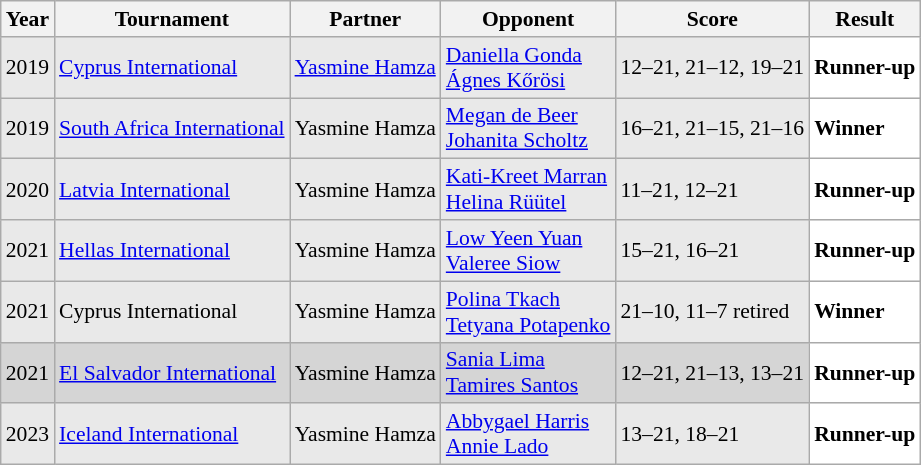<table class="sortable wikitable" style="font-size: 90%;">
<tr>
<th>Year</th>
<th>Tournament</th>
<th>Partner</th>
<th>Opponent</th>
<th>Score</th>
<th>Result</th>
</tr>
<tr style="background:#E9E9E9">
<td align="center">2019</td>
<td align="left"><a href='#'>Cyprus International</a></td>
<td align="left"> <a href='#'>Yasmine Hamza</a></td>
<td align="left"> <a href='#'>Daniella Gonda</a><br> <a href='#'>Ágnes Kőrösi</a></td>
<td align="left">12–21, 21–12, 19–21</td>
<td style="text-align:left; background:white"> <strong>Runner-up</strong></td>
</tr>
<tr style="background:#E9E9E9">
<td align="center">2019</td>
<td align="left"><a href='#'>South Africa International</a></td>
<td align="left"> Yasmine Hamza</td>
<td align="left"> <a href='#'>Megan de Beer</a><br> <a href='#'>Johanita Scholtz</a></td>
<td align="left">16–21, 21–15, 21–16</td>
<td style="text-align:left; background:white"> <strong>Winner</strong></td>
</tr>
<tr style="background:#E9E9E9">
<td align="center">2020</td>
<td align="left"><a href='#'>Latvia International</a></td>
<td align="left"> Yasmine Hamza</td>
<td align="left"> <a href='#'>Kati-Kreet Marran</a><br> <a href='#'>Helina Rüütel</a></td>
<td align="left">11–21, 12–21</td>
<td style="text-align:left; background:white"> <strong>Runner-up</strong></td>
</tr>
<tr style="background:#E9E9E9">
<td align="center">2021</td>
<td align="left"><a href='#'>Hellas International</a></td>
<td align="left"> Yasmine Hamza</td>
<td align="left"> <a href='#'>Low Yeen Yuan</a><br> <a href='#'>Valeree Siow</a></td>
<td align="left">15–21, 16–21</td>
<td style="text-align:left; background:white"> <strong>Runner-up</strong></td>
</tr>
<tr style="background:#E9E9E9">
<td align="center">2021</td>
<td align="left">Cyprus International</td>
<td align="left"> Yasmine Hamza</td>
<td align="left"> <a href='#'>Polina Tkach</a><br> <a href='#'>Tetyana Potapenko</a></td>
<td align="left">21–10, 11–7 retired</td>
<td style="text-align:left; background:white"> <strong>Winner</strong></td>
</tr>
<tr style="background:#D5D5D5">
<td align="center">2021</td>
<td align="left"><a href='#'>El Salvador International</a></td>
<td align="left"> Yasmine Hamza</td>
<td align="left"> <a href='#'>Sania Lima</a><br> <a href='#'>Tamires Santos</a></td>
<td align="left">12–21, 21–13, 13–21</td>
<td style="text-align:left; background:white"> <strong>Runner-up</strong></td>
</tr>
<tr style="background:#E9E9E9">
<td align="center">2023</td>
<td align="left"><a href='#'>Iceland International</a></td>
<td align="left"> Yasmine Hamza</td>
<td align="left"> <a href='#'>Abbygael Harris</a><br> <a href='#'>Annie Lado</a></td>
<td align="left">13–21, 18–21</td>
<td style="text-align:left; background:white"> <strong>Runner-up</strong></td>
</tr>
</table>
